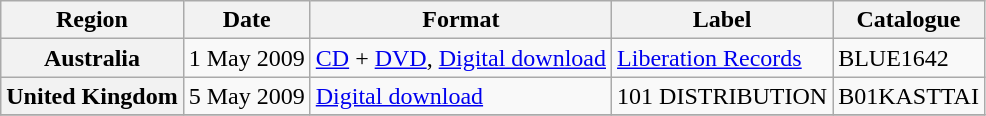<table class="wikitable plainrowheaders">
<tr>
<th scope="col">Region</th>
<th scope="col">Date</th>
<th scope="col">Format</th>
<th scope="col">Label</th>
<th scope="col">Catalogue</th>
</tr>
<tr>
<th scope="row">Australia</th>
<td>1 May 2009</td>
<td><a href='#'>CD</a> + <a href='#'>DVD</a>, <a href='#'>Digital download</a></td>
<td><a href='#'>Liberation Records</a></td>
<td>BLUE1642</td>
</tr>
<tr>
<th scope="row">United Kingdom</th>
<td>5 May 2009</td>
<td><a href='#'>Digital download</a></td>
<td>101 DISTRIBUTION</td>
<td>B01KASTTAI</td>
</tr>
<tr>
</tr>
</table>
